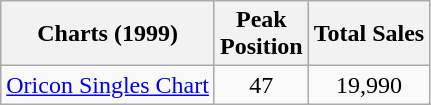<table class="wikitable sortable">
<tr>
<th>Charts (1999)</th>
<th>Peak<br>Position</th>
<th>Total Sales</th>
</tr>
<tr>
<td><a href='#'>Oricon Singles Chart</a></td>
<td align="center">47</td>
<td align="center">19,990</td>
</tr>
</table>
